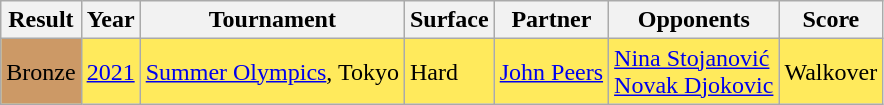<table class="sortable wikitable">
<tr>
<th>Result</th>
<th>Year</th>
<th>Tournament</th>
<th>Surface</th>
<th>Partner</th>
<th>Opponents</th>
<th>Score</th>
</tr>
<tr bgcolor=FFEA5C>
<td bgcolor=cc9966>Bronze</td>
<td><a href='#'>2021</a></td>
<td><a href='#'>Summer Olympics</a>, Tokyo</td>
<td>Hard</td>
<td> <a href='#'>John Peers</a></td>
<td> <a href='#'>Nina Stojanović</a> <br> <a href='#'>Novak Djokovic</a></td>
<td>Walkover</td>
</tr>
</table>
